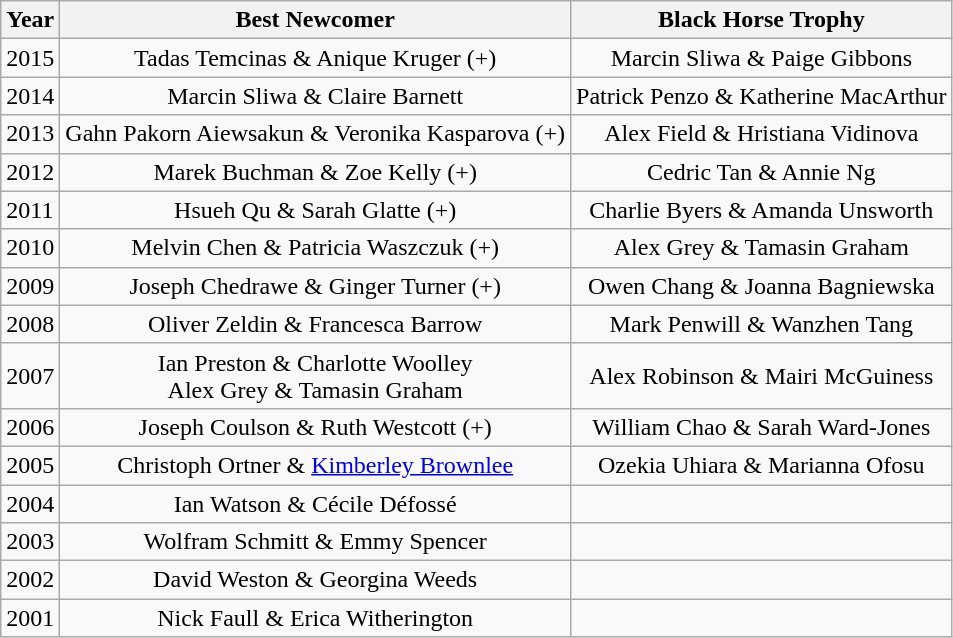<table class="wikitable">
<tr>
<th>Year</th>
<th>Best Newcomer</th>
<th>Black Horse Trophy</th>
</tr>
<tr>
<td>2015</td>
<td style="text-align:center;">Tadas Temcinas & Anique Kruger (+)</td>
<td style="text-align:center;">Marcin Sliwa & Paige Gibbons</td>
</tr>
<tr>
<td>2014</td>
<td style="text-align:center;">Marcin Sliwa & Claire Barnett</td>
<td style="text-align:center;">Patrick Penzo & Katherine MacArthur</td>
</tr>
<tr>
<td>2013</td>
<td style="text-align:center;">Gahn Pakorn Aiewsakun & Veronika Kasparova (+)</td>
<td style="text-align:center;">Alex Field & Hristiana Vidinova</td>
</tr>
<tr>
<td>2012</td>
<td style="text-align:center;">Marek Buchman & Zoe Kelly (+)</td>
<td style="text-align:center;">Cedric Tan & Annie Ng</td>
</tr>
<tr>
<td>2011</td>
<td style="text-align:center;">Hsueh Qu & Sarah Glatte (+)</td>
<td style="text-align:center;">Charlie Byers & Amanda Unsworth</td>
</tr>
<tr>
<td>2010</td>
<td style="text-align:center;">Melvin Chen & Patricia Waszczuk (+)</td>
<td style="text-align:center;">Alex Grey & Tamasin Graham</td>
</tr>
<tr>
<td>2009</td>
<td style="text-align:center;">Joseph Chedrawe & Ginger Turner (+)</td>
<td style="text-align:center;">Owen Chang & Joanna Bagniewska</td>
</tr>
<tr>
<td>2008</td>
<td style="text-align:center;">Oliver Zeldin & Francesca Barrow</td>
<td style="text-align:center;">Mark Penwill & Wanzhen Tang</td>
</tr>
<tr>
<td>2007</td>
<td style="text-align:center;">Ian Preston & Charlotte Woolley <br> Alex Grey & Tamasin Graham</td>
<td style="text-align:center;">Alex Robinson & Mairi McGuiness</td>
</tr>
<tr>
<td>2006</td>
<td style="text-align:center;">Joseph Coulson & Ruth Westcott (+)</td>
<td style="text-align:center;">William Chao & Sarah Ward-Jones</td>
</tr>
<tr>
<td>2005</td>
<td style="text-align:center;">Christoph Ortner & <a href='#'>Kimberley Brownlee</a></td>
<td style="text-align:center;">Ozekia Uhiara & Marianna Ofosu</td>
</tr>
<tr>
<td>2004</td>
<td style="text-align:center;">Ian Watson & Cécile Défossé</td>
<td></td>
</tr>
<tr>
<td>2003</td>
<td style="text-align:center;">Wolfram Schmitt & Emmy Spencer</td>
<td></td>
</tr>
<tr>
<td>2002</td>
<td style="text-align:center;">David Weston & Georgina Weeds</td>
<td></td>
</tr>
<tr>
<td>2001</td>
<td style="text-align:center;">Nick Faull & Erica Witherington</td>
<td></td>
</tr>
</table>
